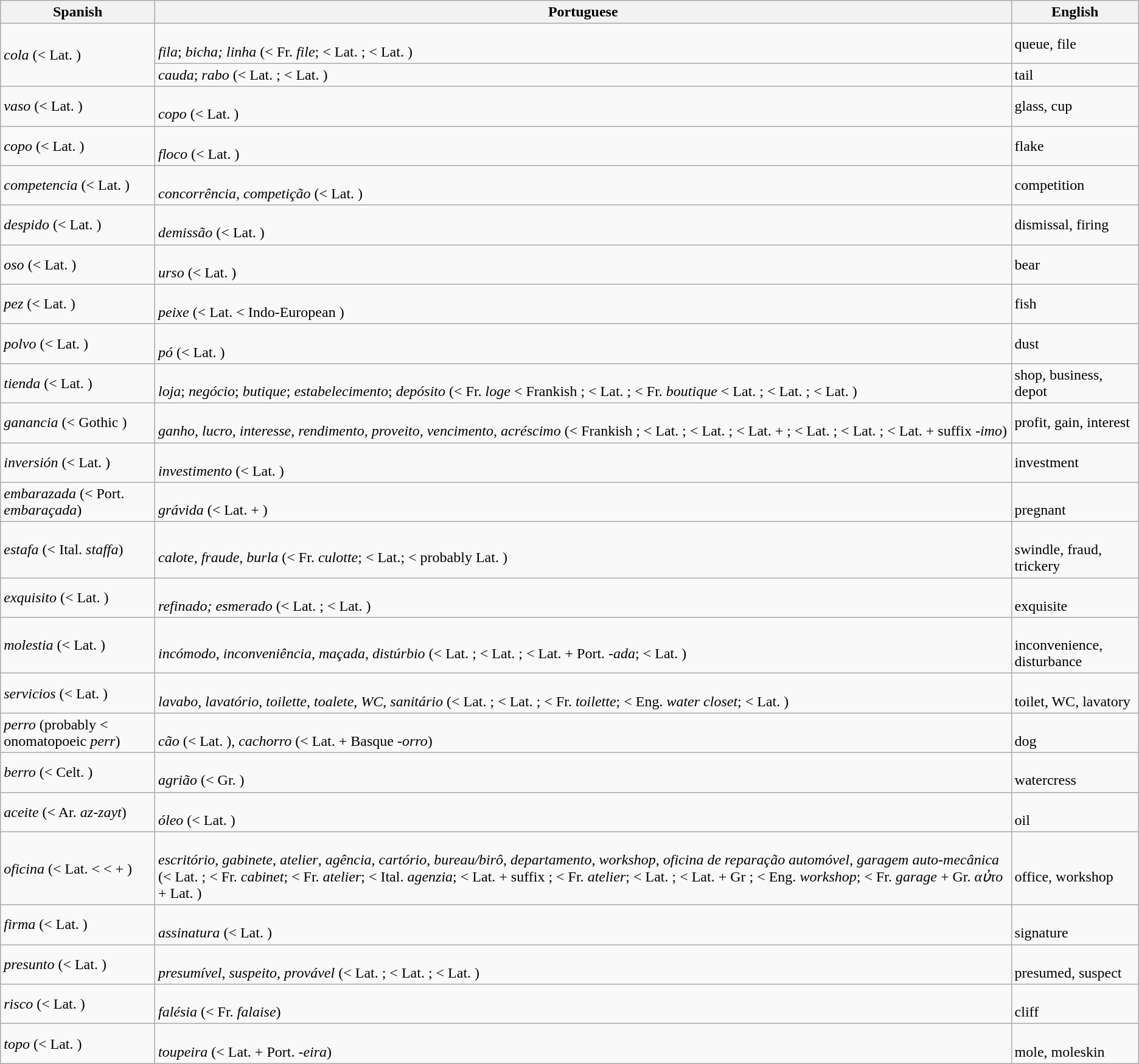<table class="wikitable">
<tr align=center>
<th>Spanish</th>
<th>Portuguese</th>
<th>English</th>
</tr>
<tr align=left>
<td rowspan="2"><em>cola</em> (< Lat. )</td>
<td><br><em>fila</em>; <em>bicha; linha</em> (< Fr. <em>file</em>; < Lat. ; < Lat. )</td>
<td>queue, file</td>
</tr>
<tr>
<td><em>cauda</em>; <em>rabo</em> (< Lat. ; < Lat. )</td>
<td>tail</td>
</tr>
<tr align=left>
<td><em>vaso</em> (< Lat. )</td>
<td><br><em>copo</em> (< Lat. )</td>
<td>glass, cup</td>
</tr>
<tr align=left>
<td><em>copo</em> (< Lat. )</td>
<td><br><em>floco</em> (< Lat. )</td>
<td>flake</td>
</tr>
<tr align=left>
<td><em>competencia</em> (< Lat. )</td>
<td><br><em>concorrência, competição</em> (< Lat. )</td>
<td>competition</td>
</tr>
<tr align=left>
<td><em>despido</em> (< Lat. )</td>
<td><br><em>demissão</em> (< Lat. )</td>
<td>dismissal, firing</td>
</tr>
<tr align=left>
<td><em>oso</em> (< Lat. )</td>
<td><br><em>urso</em> (< Lat. )</td>
<td>bear</td>
</tr>
<tr align=left>
<td><em>pez</em> (< Lat. )</td>
<td><br><em>peixe</em> (< Lat.  < Indo-European )</td>
<td>fish</td>
</tr>
<tr align=left>
<td><em>polvo</em> (< Lat. )</td>
<td><br><em>pó</em> (< Lat. )</td>
<td>dust</td>
</tr>
<tr align=left>
<td><em>tienda</em> (< Lat. )</td>
<td><br><em>loja</em>; <em>negócio</em>; <em>butique</em>; <em>estabelecimento</em>; <em>depósito</em> (< Fr. <em>loge</em> < Frankish ; < Lat. ; < Fr. <em>boutique</em> < Lat. ; < Lat. ; < Lat. )</td>
<td>shop, business, depot</td>
</tr>
<tr align=left>
<td><em>ganancia</em> (< Gothic )</td>
<td><br><em>ganho, lucro, interesse, rendimento, proveito, vencimento, acréscimo</em> (< Frankish ; < Lat. ; < Lat. ; < Lat.  + ; < Lat. ; < Lat. ; < Lat.  + suffix <em>-imo</em>)</td>
<td>profit, gain, interest</td>
</tr>
<tr align=left>
<td><em>inversión</em> (< Lat. )</td>
<td><br><em>investimento</em> (< Lat. )</td>
<td>investment</td>
</tr>
<tr align=left>
<td><em>embarazada</em> (< Port. <em>embaraçada</em>)</td>
<td><br><em>grávida</em> (< Lat.  + )</td>
<td><br>pregnant</td>
</tr>
<tr align=left>
<td><em>estafa</em> (< Ital. <em>staffa</em>)</td>
<td><br><em>calote, fraude, burla</em> (< Fr. <em>culotte</em>; < Lat.; < probably Lat. )</td>
<td><br>swindle, fraud, trickery</td>
</tr>
<tr align=left>
<td><em>exquisito</em> (< Lat. )</td>
<td><br><em>refinado; esmerado</em> 
(< Lat. ; < Lat. )</td>
<td><br>exquisite</td>
</tr>
<tr align=left>
<td><em>molestia</em> (< Lat. )</td>
<td><br><em>incómodo</em>, <em>inconveniência</em>, <em>maçada</em>, <em>distúrbio</em>
(< Lat. ; < Lat. ; < Lat.  + Port. <em>-ada</em>; < Lat. )</td>
<td><br>inconvenience, disturbance</td>
</tr>
<tr align=left>
<td><em>servicios</em> (< Lat. )</td>
<td><br><em>lavabo</em>, <em>lavatório</em>, <em>toilette, toalete</em>, <em>WC</em>, <em>sanitário</em> (< Lat. ; < Lat. ; < Fr. <em>toilette</em>; < Eng. <em>water closet</em>; < Lat. )</td>
<td><br>toilet, WC, lavatory</td>
</tr>
<tr align=left>
<td><em>perro</em> (probably < onomatopoeic <em>perr</em>)</td>
<td><br><em>cão</em> (< Lat. ), <em>cachorro</em> (< Lat.  + Basque <em>-orro</em>)</td>
<td><br>dog</td>
</tr>
<tr align=left>
<td><em>berro</em> (< Celt. )</td>
<td><br><em>agrião</em> (< Gr. )</td>
<td><br>watercress</td>
</tr>
<tr align=left>
<td><em>aceite</em> (< Ar. <em>az-zayt</em>)</td>
<td><br><em>óleo</em> (< Lat. )</td>
<td><br>oil</td>
</tr>
<tr align=left>
<td><em>oficina</em> (< Lat.  <   <  + )</td>
<td><br><em>escritório</em>, <em>gabinete</em>, <em>atelier</em>, <em>agência</em>, <em>cartório</em>, <em>bureau/birô</em>, <em>departamento</em>, <em>workshop</em>, <em>oficina de reparação automóvel</em>, <em>garagem auto-mecânica</em>
(< Lat. ; < Fr. <em>cabinet</em>; < Fr. <em>atelier</em>; < Ital. <em>agenzia</em>; < Lat.  + suffix ; < Fr. <em>atelier</em>; < Lat. ; < Lat. + Gr ; < Eng. <em>workshop</em>; < Fr. <em>garage</em> + Gr. <em>αὐτο</em> + Lat. )</td>
<td><br>office, workshop</td>
</tr>
<tr align=left>
<td><em>firma</em> (< Lat. )</td>
<td><br><em>assinatura</em> (< Lat. )</td>
<td><br>signature</td>
</tr>
<tr align=left>
<td><em>presunto</em> (< Lat. )</td>
<td><br><em>presumível</em>, <em>suspeito</em>, <em>provável</em> (< Lat. ; < Lat. ; < Lat. )</td>
<td><br>presumed, suspect</td>
</tr>
<tr align=left>
<td><em>risco</em> (< Lat. )</td>
<td><br><em>falésia</em> (< Fr. <em>falaise</em>)</td>
<td><br>cliff</td>
</tr>
<tr align=left>
<td><em>topo</em> (< Lat. )</td>
<td><br><em>toupeira</em> (< Lat.  + Port. <em>-eira</em>)</td>
<td><br>mole, moleskin</td>
</tr>
</table>
